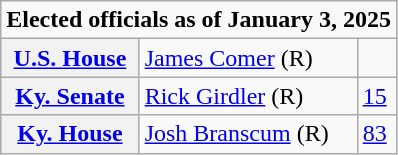<table class=wikitable>
<tr>
<td colspan="3"><strong>Elected officials as of January 3, 2025</strong></td>
</tr>
<tr>
<th scope=row><a href='#'>U.S. House</a></th>
<td><a href='#'>James Comer</a> (R)</td>
<td></td>
</tr>
<tr>
<th scope=row><a href='#'>Ky. Senate</a></th>
<td><a href='#'>Rick Girdler</a> (R)</td>
<td><a href='#'>15</a></td>
</tr>
<tr>
<th scope=row><a href='#'>Ky. House</a></th>
<td><a href='#'>Josh Branscum</a> (R)</td>
<td><a href='#'>83</a></td>
</tr>
</table>
